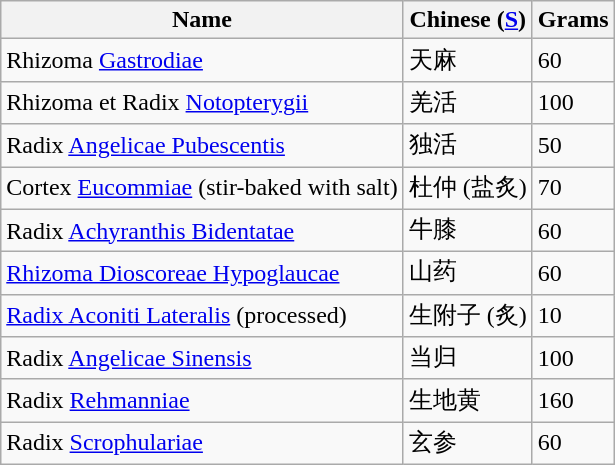<table class="wikitable sortable">
<tr>
<th>Name</th>
<th>Chinese (<a href='#'>S</a>)</th>
<th>Grams</th>
</tr>
<tr>
<td>Rhizoma <a href='#'>Gastrodiae</a></td>
<td>天麻</td>
<td>60</td>
</tr>
<tr>
<td>Rhizoma et Radix <a href='#'>Notopterygii</a></td>
<td>羌活</td>
<td>100</td>
</tr>
<tr>
<td>Radix <a href='#'>Angelicae Pubescentis</a></td>
<td>独活</td>
<td>50</td>
</tr>
<tr>
<td>Cortex <a href='#'>Eucommiae</a> (stir-baked with salt)</td>
<td>杜仲 (盐炙)</td>
<td>70</td>
</tr>
<tr>
<td>Radix <a href='#'>Achyranthis Bidentatae</a></td>
<td>牛膝</td>
<td>60</td>
</tr>
<tr>
<td><a href='#'>Rhizoma Dioscoreae Hypoglaucae</a></td>
<td>山药</td>
<td>60</td>
</tr>
<tr>
<td><a href='#'>Radix Aconiti Lateralis</a> (processed)</td>
<td>生附子 (炙)</td>
<td>10</td>
</tr>
<tr>
<td>Radix <a href='#'>Angelicae Sinensis</a></td>
<td>当归</td>
<td>100</td>
</tr>
<tr>
<td>Radix <a href='#'>Rehmanniae</a></td>
<td>生地黄</td>
<td>160</td>
</tr>
<tr>
<td>Radix <a href='#'>Scrophulariae</a></td>
<td>玄参</td>
<td>60</td>
</tr>
</table>
